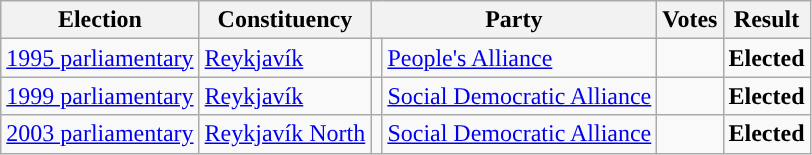<table class="wikitable" style="text-align:left;">
<tr>
<th scope=col>Election</th>
<th scope=col>Constituency</th>
<th scope=col colspan="2">Party</th>
<th scope=col>Votes</th>
<th scope=col>Result</th>
</tr>
<tr>
<td><a href='#'>1995 parliamentary</a></td>
<td><a href='#'>Reykjavík</a></td>
<td style="background:"></td>
<td><a href='#'>People's Alliance</a></td>
<td align=right></td>
<td><strong>Elected</strong></td>
</tr>
<tr>
<td><a href='#'>1999 parliamentary</a></td>
<td><a href='#'>Reykjavík</a></td>
<td style="background:"></td>
<td><a href='#'>Social Democratic Alliance</a></td>
<td align=right></td>
<td><strong>Elected</strong></td>
</tr>
<tr>
<td><a href='#'>2003 parliamentary</a></td>
<td><a href='#'>Reykjavík North</a></td>
<td style="background:"></td>
<td><a href='#'>Social Democratic Alliance</a></td>
<td align=right></td>
<td><strong>Elected</strong></td>
</tr>
</table>
